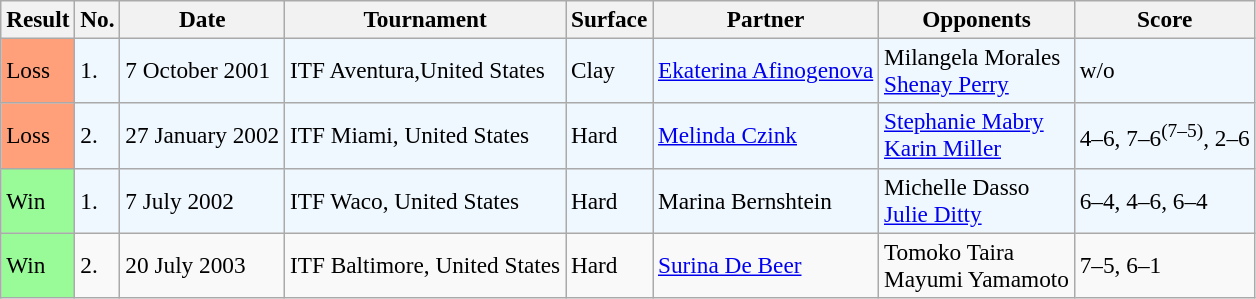<table class="sortable wikitable" style="font-size:97%;">
<tr>
<th>Result</th>
<th>No.</th>
<th>Date</th>
<th>Tournament</th>
<th>Surface</th>
<th>Partner</th>
<th>Opponents</th>
<th>Score</th>
</tr>
<tr bgcolor="#f0f8ff">
<td style="background:#ffa07a;">Loss</td>
<td>1.</td>
<td>7 October 2001</td>
<td>ITF Aventura,United States</td>
<td>Clay</td>
<td> <a href='#'>Ekaterina Afinogenova</a></td>
<td> Milangela Morales <br>  <a href='#'>Shenay Perry</a></td>
<td>w/o</td>
</tr>
<tr bgcolor="#f0f8ff">
<td style="background:#ffa07a;">Loss</td>
<td>2.</td>
<td>27 January 2002</td>
<td>ITF Miami, United States</td>
<td>Hard</td>
<td> <a href='#'>Melinda Czink</a></td>
<td> <a href='#'>Stephanie Mabry</a> <br>  <a href='#'>Karin Miller</a></td>
<td>4–6, 7–6<sup>(7–5)</sup>, 2–6</td>
</tr>
<tr bgcolor="#f0f8ff">
<td style="background:#98fb98;">Win</td>
<td>1.</td>
<td>7 July 2002</td>
<td>ITF Waco, United States</td>
<td>Hard</td>
<td> Marina Bernshtein</td>
<td> Michelle Dasso <br>  <a href='#'>Julie Ditty</a></td>
<td>6–4, 4–6, 6–4</td>
</tr>
<tr>
<td style="background:#98fb98;">Win</td>
<td>2.</td>
<td>20 July 2003</td>
<td>ITF Baltimore, United States</td>
<td>Hard</td>
<td> <a href='#'>Surina De Beer</a></td>
<td> Tomoko Taira <br>  Mayumi Yamamoto</td>
<td>7–5, 6–1</td>
</tr>
</table>
